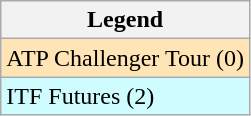<table class="wikitable">
<tr>
<th>Legend</th>
</tr>
<tr style="background:moccasin;">
<td>ATP Challenger Tour (0)</td>
</tr>
<tr style="background:#cffcff;">
<td>ITF Futures (2)</td>
</tr>
</table>
